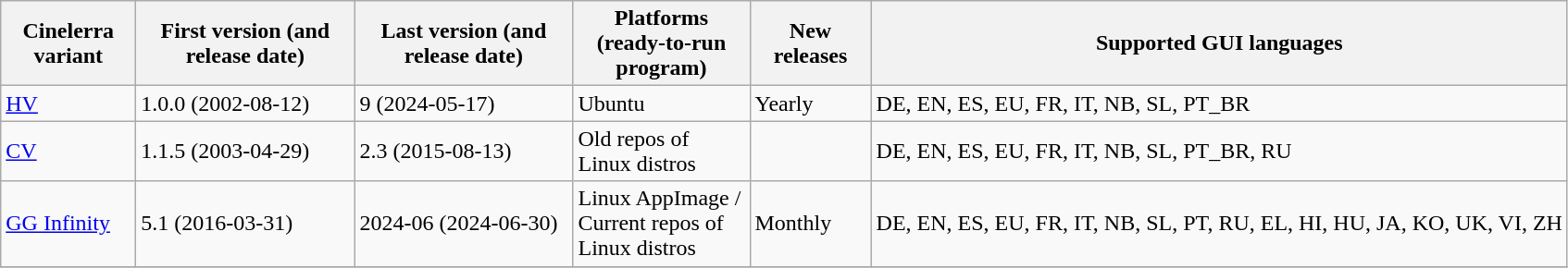<table class="wikitable">
<tr>
<th width=90>Cinelerra variant</th>
<th width=150>First version (and release date)</th>
<th width=150>Last version (and release date)</th>
<th width=120>Platforms (ready-to-run program)</th>
<th width=80>New releases</th>
<th>Supported GUI languages</th>
</tr>
<tr>
<td><a href='#'>HV</a></td>
<td>1.0.0 (2002-08-12)</td>
<td>9 (2024-05-17)</td>
<td Ubuntu>Ubuntu</td>
<td>Yearly</td>
<td>DE, EN, ES, EU, FR, IT, NB, SL, PT_BR</td>
</tr>
<tr>
<td><a href='#'>CV</a></td>
<td>1.1.5 (2003-04-29)</td>
<td>2.3 (2015-08-13)</td>
<td>Old repos of Linux distros</td>
<td></td>
<td>DE, EN, ES, EU, FR, IT, NB, SL, PT_BR, RU</td>
</tr>
<tr>
<td><a href='#'>GG Infinity</a></td>
<td>5.1 (2016-03-31)</td>
<td>2024-06 (2024-06-30)</td>
<td>Linux AppImage / Current repos of Linux distros</td>
<td>Monthly</td>
<td>DE, EN, ES, EU, FR, IT, NB, SL, PT, RU, EL, HI, HU, JA, KO, UK, VI, ZH</td>
</tr>
<tr>
</tr>
</table>
